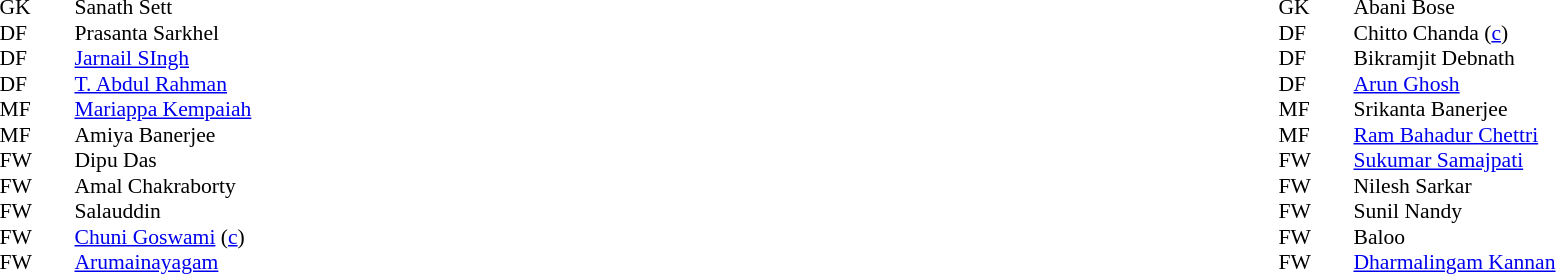<table width="100%">
<tr>
<td valign="top" width="40%"><br><table style="font-size: 90%" cellspacing="0" cellpadding="0">
<tr>
<td colspan="4"></td>
</tr>
<tr>
<th width="25"></th>
<th width="25"></th>
</tr>
<tr>
<td>GK</td>
<td></td>
<td> Sanath Sett</td>
</tr>
<tr>
<td>DF</td>
<td></td>
<td> Prasanta Sarkhel</td>
</tr>
<tr>
<td>DF</td>
<td></td>
<td> <a href='#'>Jarnail SIngh</a></td>
</tr>
<tr>
<td>DF</td>
<td></td>
<td> <a href='#'>T. Abdul Rahman</a></td>
</tr>
<tr>
<td>MF</td>
<td></td>
<td> <a href='#'>Mariappa Kempaiah</a></td>
</tr>
<tr>
<td>MF</td>
<td></td>
<td> Amiya Banerjee</td>
</tr>
<tr>
<td>FW</td>
<td></td>
<td> Dipu Das</td>
</tr>
<tr>
<td>FW</td>
<td></td>
<td> Amal Chakraborty</td>
</tr>
<tr>
<td>FW</td>
<td></td>
<td> Salauddin</td>
</tr>
<tr>
<td>FW</td>
<td></td>
<td> <a href='#'>Chuni Goswami</a> (<a href='#'>c</a>)</td>
</tr>
<tr>
<td>FW</td>
<td></td>
<td> <a href='#'>Arumainayagam</a></td>
</tr>
<tr>
</tr>
</table>
</td>
<td valign="top"></td>
<td valign="top" width="50%"><br><table style="font-size: 90%" cellspacing="0" cellpadding="0" align=center>
<tr>
<td colspan="4"></td>
</tr>
<tr>
<th width="25"></th>
<th width="25"></th>
</tr>
<tr>
<td>GK</td>
<td></td>
<td> Abani Bose</td>
</tr>
<tr>
<td>DF</td>
<td></td>
<td> Chitto Chanda (<a href='#'>c</a>)</td>
</tr>
<tr>
<td>DF</td>
<td></td>
<td> Bikramjit Debnath</td>
</tr>
<tr>
<td>DF</td>
<td></td>
<td> <a href='#'>Arun Ghosh</a></td>
</tr>
<tr>
<td>MF</td>
<td></td>
<td> Srikanta Banerjee</td>
</tr>
<tr>
<td>MF</td>
<td></td>
<td> <a href='#'>Ram Bahadur Chettri</a></td>
</tr>
<tr>
<td>FW</td>
<td></td>
<td> <a href='#'>Sukumar Samajpati</a></td>
</tr>
<tr>
<td>FW</td>
<td></td>
<td> Nilesh Sarkar</td>
</tr>
<tr>
<td>FW</td>
<td></td>
<td> Sunil Nandy</td>
</tr>
<tr>
<td>FW</td>
<td></td>
<td> Baloo</td>
</tr>
<tr>
<td>FW</td>
<td></td>
<td> <a href='#'>Dharmalingam Kannan</a></td>
</tr>
<tr>
</tr>
</table>
</td>
</tr>
</table>
